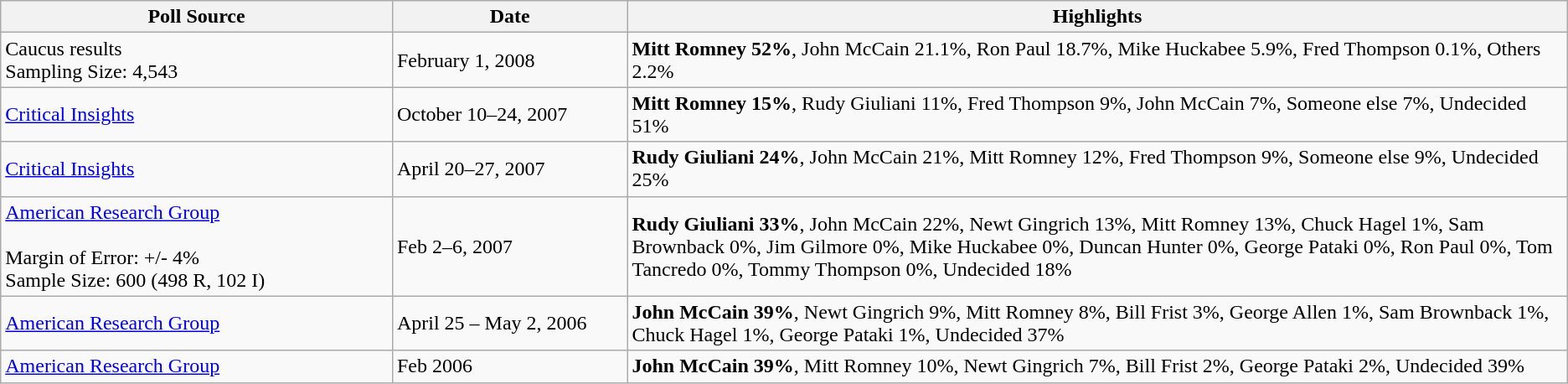<table class="wikitable sortable">
<tr>
<th width="25%">Poll Source</th>
<th width="15%">Date</th>
<th width="60%">Highlights</th>
</tr>
<tr>
<td>Caucus results<br>Sampling Size: 4,543<br></td>
<td>February 1, 2008</td>
<td><strong>Mitt Romney 52%</strong>, John McCain 21.1%, Ron Paul 18.7%, Mike Huckabee 5.9%, Fred Thompson 0.1%, Others 2.2%</td>
</tr>
<tr>
<td><a href='#'>Critical Insights</a></td>
<td>October 10–24, 2007</td>
<td><strong>Mitt Romney 15%</strong>, Rudy Giuliani 11%, Fred Thompson 9%, John McCain 7%, Someone else 7%, Undecided 51%</td>
</tr>
<tr>
<td><a href='#'>Critical Insights</a></td>
<td>April 20–27, 2007</td>
<td><strong>Rudy Giuliani 24%</strong>, John McCain 21%, Mitt Romney 12%, Fred Thompson 9%, Someone else 9%, Undecided 25%</td>
</tr>
<tr>
<td><a href='#'>American Research Group</a><br><br>Margin of Error: +/- 4%<br>
Sample Size: 600 (498 R, 102 I)</td>
<td>Feb 2–6, 2007</td>
<td><strong>Rudy Giuliani 33%</strong>, John McCain 22%, Newt Gingrich 13%, Mitt Romney 13%, Chuck Hagel 1%, Sam Brownback 0%, Jim Gilmore 0%, Mike Huckabee 0%, Duncan Hunter 0%, George Pataki 0%, Ron Paul 0%, Tom Tancredo 0%, Tommy Thompson 0%, Undecided 18%</td>
</tr>
<tr>
<td><a href='#'>American Research Group</a></td>
<td>April 25 – May 2, 2006</td>
<td><strong>John McCain 39%</strong>, Newt Gingrich 9%, Mitt Romney 8%, Bill Frist 3%, George Allen 1%, Sam Brownback 1%, Chuck Hagel 1%, George Pataki 1%, Undecided 37%</td>
</tr>
<tr>
<td><a href='#'>American Research Group</a></td>
<td>Feb 2006</td>
<td><strong>John McCain 39%</strong>, Mitt Romney 10%, Newt Gingrich 7%, Bill Frist 2%, George Pataki 2%, Undecided 39%</td>
</tr>
</table>
